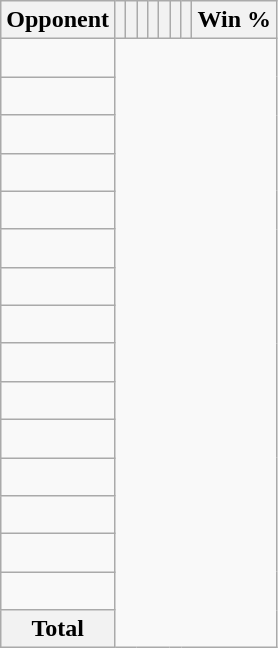<table class="wikitable sortable collapsible collapsed" style="text-align: center;">
<tr>
<th>Opponent</th>
<th></th>
<th></th>
<th></th>
<th></th>
<th></th>
<th></th>
<th></th>
<th>Win %</th>
</tr>
<tr>
<td align="left"><br></td>
</tr>
<tr>
<td align="left"><br></td>
</tr>
<tr>
<td align="left"><br></td>
</tr>
<tr>
<td align="left"><br></td>
</tr>
<tr>
<td align="left"><br></td>
</tr>
<tr>
<td align="left"><br></td>
</tr>
<tr>
<td align="left"><br></td>
</tr>
<tr>
<td align="left"><br></td>
</tr>
<tr>
<td align="left"><br></td>
</tr>
<tr>
<td align="left"><br></td>
</tr>
<tr>
<td align="left"><br></td>
</tr>
<tr>
<td align="left"><br></td>
</tr>
<tr>
<td align="left"><br></td>
</tr>
<tr>
<td align="left"><br></td>
</tr>
<tr>
<td align="left"><br></td>
</tr>
<tr class="sortbottom">
<th>Total<br></th>
</tr>
</table>
